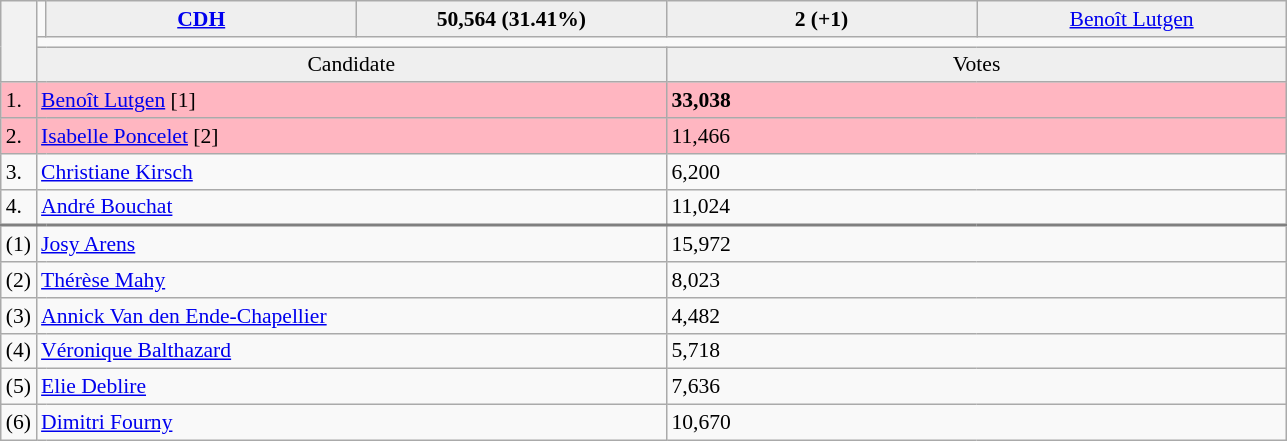<table class="wikitable collapsible collapsed" style=text-align:left;font-size:90%>
<tr>
<th rowspan=3></th>
<td bgcolor=></td>
<td bgcolor=efefef width=200 align=center><strong> <a href='#'>CDH</a></strong></td>
<td bgcolor=efefef width=200 align=center><strong> 50,564 (31.41%)</strong></td>
<td bgcolor=efefef width=200 align=center><strong> 2 (+1)</strong></td>
<td bgcolor=efefef width=200 align=center><a href='#'>Benoît Lutgen</a></td>
</tr>
<tr>
<td colspan=5 bgcolor=></td>
</tr>
<tr>
<td bgcolor=efefef align=center colspan=3>Candidate</td>
<td bgcolor=efefef align=center colspan=2>Votes</td>
</tr>
<tr bgcolor=lightpink>
<td>1.</td>
<td colspan=3><a href='#'>Benoît Lutgen</a> [1]</td>
<td colspan=2><strong>33,038</strong></td>
</tr>
<tr bgcolor=lightpink>
<td>2.</td>
<td colspan=3><a href='#'>Isabelle Poncelet</a> [2]</td>
<td colspan=2>11,466</td>
</tr>
<tr>
<td>3.</td>
<td colspan=3><a href='#'>Christiane Kirsch</a></td>
<td colspan=2>6,200</td>
</tr>
<tr>
<td>4.</td>
<td colspan=3><a href='#'>André Bouchat</a></td>
<td colspan=2>11,024</td>
</tr>
<tr style="border-top:2px solid gray;">
<td>(1)</td>
<td colspan=3><a href='#'>Josy Arens</a></td>
<td colspan=2>15,972</td>
</tr>
<tr>
<td>(2)</td>
<td colspan=3><a href='#'>Thérèse Mahy</a></td>
<td colspan=2>8,023</td>
</tr>
<tr>
<td>(3)</td>
<td colspan=3><a href='#'>Annick Van den Ende-Chapellier</a></td>
<td colspan=2>4,482</td>
</tr>
<tr>
<td>(4)</td>
<td colspan=3><a href='#'>Véronique Balthazard</a></td>
<td colspan=2>5,718</td>
</tr>
<tr>
<td>(5)</td>
<td colspan=3><a href='#'>Elie Deblire</a></td>
<td colspan=2>7,636</td>
</tr>
<tr>
<td>(6)</td>
<td colspan=3><a href='#'>Dimitri Fourny</a></td>
<td colspan=2>10,670</td>
</tr>
</table>
